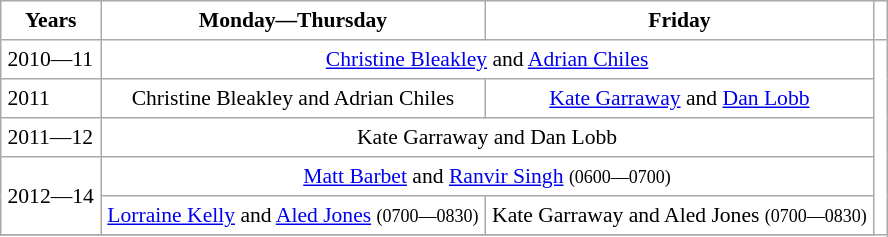<table border="2" cellpadding="4" cellspacing="0" style="margin:1em 1em 1em 0; background:#FFFFFF; border:1px #aaa solid; border-collapse:collapse; font-size:90%;">
<tr bgcolor="#FFFFFF" align="center">
<th>Years</th>
<th>Monday—Thursday</th>
<th>Friday</th>
<td></td>
</tr>
<tr>
<td>2010—11</td>
<td align="center" colspan=2><a href='#'>Christine Bleakley</a> and <a href='#'>Adrian Chiles</a></td>
</tr>
<tr>
<td>2011</td>
<td align="center">Christine Bleakley and Adrian Chiles</td>
<td align="center"><a href='#'>Kate Garraway</a> and <a href='#'>Dan Lobb</a></td>
</tr>
<tr>
<td>2011—12</td>
<td align="center" colspan=2>Kate Garraway and Dan Lobb</td>
</tr>
<tr>
<td rowspan=2>2012—14</td>
<td align="center" colspan=2><a href='#'>Matt Barbet</a> and <a href='#'>Ranvir Singh</a> <small>(0600—0700)</small></td>
</tr>
<tr>
<td align="center" colspan=1><a href='#'>Lorraine Kelly</a> and <a href='#'>Aled Jones</a> <small>(0700—0830)</small></td>
<td>Kate Garraway and Aled Jones <small>(0700—0830)</small></td>
</tr>
<tr>
</tr>
</table>
